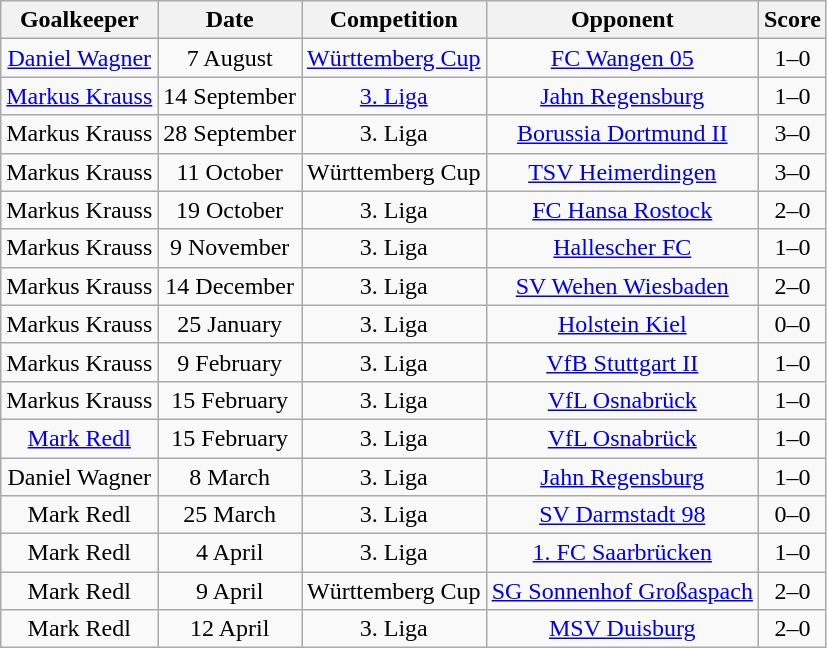<table class="wikitable" Style="text-align: center">
<tr>
<th>Goalkeeper</th>
<th>Date</th>
<th>Competition</th>
<th>Opponent</th>
<th>Score</th>
</tr>
<tr>
<td><a href='#'>Daniel Wagner</a></td>
<td>7 August</td>
<td><a href='#'>Württemberg Cup</a></td>
<td><a href='#'>FC Wangen 05</a></td>
<td>1–0</td>
</tr>
<tr>
<td><a href='#'>Markus Krauss</a></td>
<td>14 September</td>
<td><a href='#'>3. Liga</a></td>
<td><a href='#'>Jahn Regensburg</a></td>
<td>1–0</td>
</tr>
<tr>
<td>Markus Krauss</td>
<td>28 September</td>
<td>3. Liga</td>
<td><a href='#'>Borussia Dortmund II</a></td>
<td>3–0</td>
</tr>
<tr>
<td>Markus Krauss</td>
<td>11 October</td>
<td>Württemberg Cup</td>
<td><a href='#'>TSV Heimerdingen</a></td>
<td>3–0</td>
</tr>
<tr>
<td>Markus Krauss</td>
<td>19 October</td>
<td>3. Liga</td>
<td><a href='#'>FC Hansa Rostock</a></td>
<td>2–0</td>
</tr>
<tr>
<td>Markus Krauss</td>
<td>9 November</td>
<td>3. Liga</td>
<td><a href='#'>Hallescher FC</a></td>
<td>1–0</td>
</tr>
<tr>
<td>Markus Krauss</td>
<td>14 December</td>
<td>3. Liga</td>
<td><a href='#'>SV Wehen Wiesbaden</a></td>
<td>2–0</td>
</tr>
<tr>
<td>Markus Krauss</td>
<td>25 January</td>
<td>3. Liga</td>
<td><a href='#'>Holstein Kiel</a></td>
<td>0–0</td>
</tr>
<tr>
<td>Markus Krauss</td>
<td>9 February</td>
<td>3. Liga</td>
<td><a href='#'>VfB Stuttgart II</a></td>
<td>1–0</td>
</tr>
<tr>
<td>Markus Krauss</td>
<td>15 February</td>
<td>3. Liga</td>
<td><a href='#'>VfL Osnabrück</a></td>
<td>1–0</td>
</tr>
<tr>
<td><a href='#'>Mark Redl</a></td>
<td>15 February</td>
<td>3. Liga</td>
<td><a href='#'>VfL Osnabrück</a></td>
<td>1–0</td>
</tr>
<tr>
<td>Daniel Wagner</td>
<td>8 March</td>
<td>3. Liga</td>
<td><a href='#'>Jahn Regensburg</a></td>
<td>1–0</td>
</tr>
<tr>
<td>Mark Redl</td>
<td>25 March</td>
<td>3. Liga</td>
<td><a href='#'>SV Darmstadt 98</a></td>
<td>0–0</td>
</tr>
<tr>
<td>Mark Redl</td>
<td>4 April</td>
<td>3. Liga</td>
<td><a href='#'>1. FC Saarbrücken</a></td>
<td>1–0</td>
</tr>
<tr>
<td>Mark Redl</td>
<td>9 April</td>
<td>Württemberg Cup</td>
<td><a href='#'>SG Sonnenhof Großaspach</a></td>
<td>2–0</td>
</tr>
<tr>
<td>Mark Redl</td>
<td>12 April</td>
<td>3. Liga</td>
<td><a href='#'>MSV Duisburg</a></td>
<td>2–0</td>
</tr>
</table>
